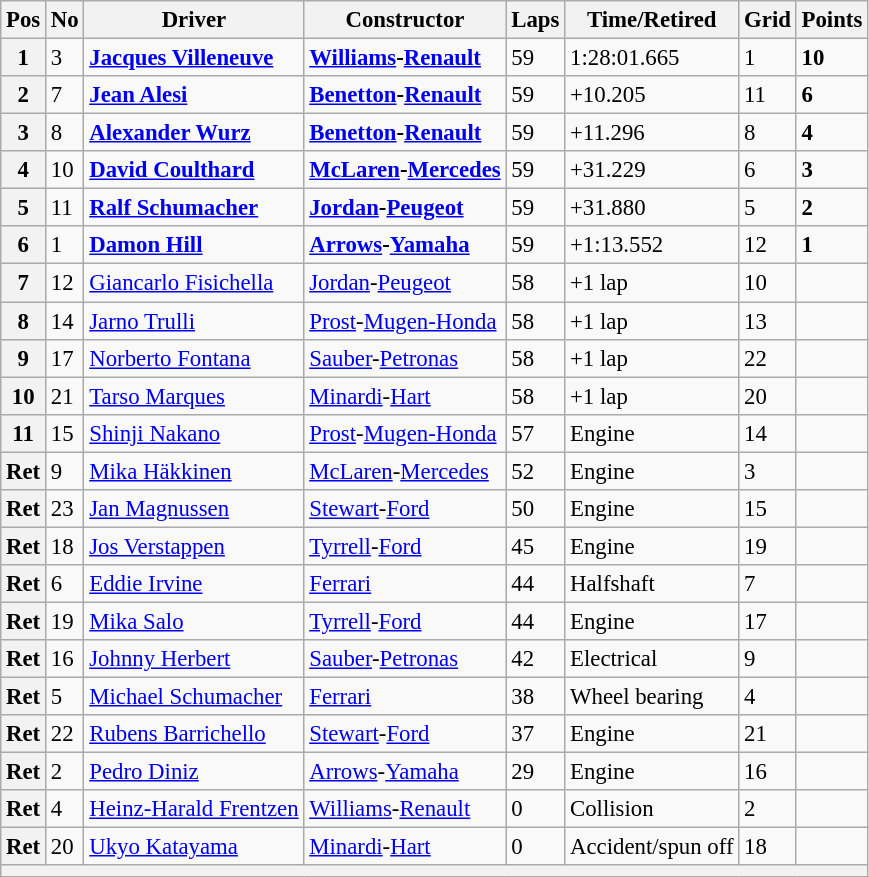<table class="wikitable" style="font-size: 95%;">
<tr>
<th>Pos</th>
<th>No</th>
<th>Driver</th>
<th>Constructor</th>
<th>Laps</th>
<th>Time/Retired</th>
<th>Grid</th>
<th>Points</th>
</tr>
<tr>
<th>1</th>
<td>3</td>
<td> <strong><a href='#'>Jacques Villeneuve</a></strong></td>
<td><strong><a href='#'>Williams</a>-<a href='#'>Renault</a></strong></td>
<td>59</td>
<td>1:28:01.665</td>
<td>1</td>
<td><strong>10</strong></td>
</tr>
<tr>
<th>2</th>
<td>7</td>
<td> <strong><a href='#'>Jean Alesi</a></strong></td>
<td><strong><a href='#'>Benetton</a>-<a href='#'>Renault</a></strong></td>
<td>59</td>
<td>+10.205</td>
<td>11</td>
<td><strong>6</strong></td>
</tr>
<tr>
<th>3</th>
<td>8</td>
<td> <strong><a href='#'>Alexander Wurz</a></strong></td>
<td><strong><a href='#'>Benetton</a>-<a href='#'>Renault</a></strong></td>
<td>59</td>
<td>+11.296</td>
<td>8</td>
<td><strong>4</strong></td>
</tr>
<tr>
<th>4</th>
<td>10</td>
<td> <strong><a href='#'>David Coulthard</a></strong></td>
<td><strong><a href='#'>McLaren</a>-<a href='#'>Mercedes</a></strong></td>
<td>59</td>
<td>+31.229</td>
<td>6</td>
<td><strong>3</strong></td>
</tr>
<tr>
<th>5</th>
<td>11</td>
<td> <strong><a href='#'>Ralf Schumacher</a></strong></td>
<td><strong><a href='#'>Jordan</a>-<a href='#'>Peugeot</a></strong></td>
<td>59</td>
<td>+31.880</td>
<td>5</td>
<td><strong>2</strong></td>
</tr>
<tr>
<th>6</th>
<td>1</td>
<td> <strong><a href='#'>Damon Hill</a></strong></td>
<td><strong><a href='#'>Arrows</a>-<a href='#'>Yamaha</a></strong></td>
<td>59</td>
<td>+1:13.552</td>
<td>12</td>
<td><strong>1</strong></td>
</tr>
<tr>
<th>7</th>
<td>12</td>
<td> <a href='#'>Giancarlo Fisichella</a></td>
<td><a href='#'>Jordan</a>-<a href='#'>Peugeot</a></td>
<td>58</td>
<td>+1 lap</td>
<td>10</td>
<td> </td>
</tr>
<tr>
<th>8</th>
<td>14</td>
<td> <a href='#'>Jarno Trulli</a></td>
<td><a href='#'>Prost</a>-<a href='#'>Mugen-Honda</a></td>
<td>58</td>
<td>+1 lap</td>
<td>13</td>
<td> </td>
</tr>
<tr>
<th>9</th>
<td>17</td>
<td> <a href='#'>Norberto Fontana</a></td>
<td><a href='#'>Sauber</a>-<a href='#'>Petronas</a></td>
<td>58</td>
<td>+1 lap</td>
<td>22</td>
<td> </td>
</tr>
<tr>
<th>10</th>
<td>21</td>
<td> <a href='#'>Tarso Marques</a></td>
<td><a href='#'>Minardi</a>-<a href='#'>Hart</a></td>
<td>58</td>
<td>+1 lap</td>
<td>20</td>
<td> </td>
</tr>
<tr>
<th>11</th>
<td>15</td>
<td> <a href='#'>Shinji Nakano</a></td>
<td><a href='#'>Prost</a>-<a href='#'>Mugen-Honda</a></td>
<td>57</td>
<td>Engine</td>
<td>14</td>
<td> </td>
</tr>
<tr>
<th>Ret</th>
<td>9</td>
<td> <a href='#'>Mika Häkkinen</a></td>
<td><a href='#'>McLaren</a>-<a href='#'>Mercedes</a></td>
<td>52</td>
<td>Engine</td>
<td>3</td>
<td> </td>
</tr>
<tr>
<th>Ret</th>
<td>23</td>
<td> <a href='#'>Jan Magnussen</a></td>
<td><a href='#'>Stewart</a>-<a href='#'>Ford</a></td>
<td>50</td>
<td>Engine</td>
<td>15</td>
<td> </td>
</tr>
<tr>
<th>Ret</th>
<td>18</td>
<td> <a href='#'>Jos Verstappen</a></td>
<td><a href='#'>Tyrrell</a>-<a href='#'>Ford</a></td>
<td>45</td>
<td>Engine</td>
<td>19</td>
<td> </td>
</tr>
<tr>
<th>Ret</th>
<td>6</td>
<td> <a href='#'>Eddie Irvine</a></td>
<td><a href='#'>Ferrari</a></td>
<td>44</td>
<td>Halfshaft</td>
<td>7</td>
<td> </td>
</tr>
<tr>
<th>Ret</th>
<td>19</td>
<td> <a href='#'>Mika Salo</a></td>
<td><a href='#'>Tyrrell</a>-<a href='#'>Ford</a></td>
<td>44</td>
<td>Engine</td>
<td>17</td>
<td> </td>
</tr>
<tr>
<th>Ret</th>
<td>16</td>
<td> <a href='#'>Johnny Herbert</a></td>
<td><a href='#'>Sauber</a>-<a href='#'>Petronas</a></td>
<td>42</td>
<td>Electrical</td>
<td>9</td>
<td> </td>
</tr>
<tr>
<th>Ret</th>
<td>5</td>
<td> <a href='#'>Michael Schumacher</a></td>
<td><a href='#'>Ferrari</a></td>
<td>38</td>
<td>Wheel bearing</td>
<td>4</td>
<td> </td>
</tr>
<tr>
<th>Ret</th>
<td>22</td>
<td> <a href='#'>Rubens Barrichello</a></td>
<td><a href='#'>Stewart</a>-<a href='#'>Ford</a></td>
<td>37</td>
<td>Engine</td>
<td>21</td>
<td> </td>
</tr>
<tr>
<th>Ret</th>
<td>2</td>
<td> <a href='#'>Pedro Diniz</a></td>
<td><a href='#'>Arrows</a>-<a href='#'>Yamaha</a></td>
<td>29</td>
<td>Engine</td>
<td>16</td>
<td> </td>
</tr>
<tr>
<th>Ret</th>
<td>4</td>
<td> <a href='#'>Heinz-Harald Frentzen</a></td>
<td><a href='#'>Williams</a>-<a href='#'>Renault</a></td>
<td>0</td>
<td>Collision</td>
<td>2</td>
<td> </td>
</tr>
<tr>
<th>Ret</th>
<td>20</td>
<td> <a href='#'>Ukyo Katayama</a></td>
<td><a href='#'>Minardi</a>-<a href='#'>Hart</a></td>
<td>0</td>
<td>Accident/spun off</td>
<td>18</td>
<td> </td>
</tr>
<tr>
<th colspan="8"></th>
</tr>
</table>
